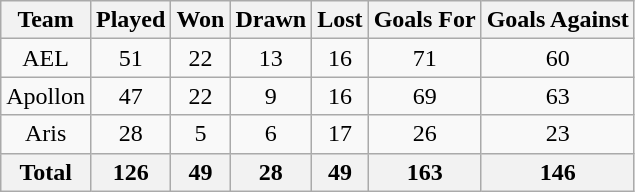<table class="wikitable" style="text-align: center">
<tr>
<th>Team</th>
<th>Played</th>
<th>Won</th>
<th>Drawn</th>
<th>Lost</th>
<th>Goals For</th>
<th>Goals Against</th>
</tr>
<tr>
<td>AEL</td>
<td>51</td>
<td>22</td>
<td>13</td>
<td>16</td>
<td>71</td>
<td>60</td>
</tr>
<tr>
<td>Apollon</td>
<td>47</td>
<td>22</td>
<td>9</td>
<td>16</td>
<td>69</td>
<td>63</td>
</tr>
<tr>
<td>Aris</td>
<td>28</td>
<td>5</td>
<td>6</td>
<td>17</td>
<td>26</td>
<td>23</td>
</tr>
<tr>
<th>Total</th>
<th>126</th>
<th>49</th>
<th>28</th>
<th>49</th>
<th>163</th>
<th>146</th>
</tr>
</table>
